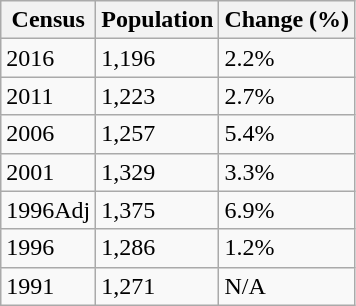<table class="wikitable">
<tr>
<th>Census</th>
<th>Population</th>
<th>Change (%)</th>
</tr>
<tr>
<td>2016</td>
<td>1,196</td>
<td>2.2%</td>
</tr>
<tr>
<td>2011</td>
<td>1,223</td>
<td>2.7%</td>
</tr>
<tr>
<td>2006</td>
<td>1,257</td>
<td>5.4%</td>
</tr>
<tr>
<td>2001</td>
<td>1,329</td>
<td>3.3%</td>
</tr>
<tr>
<td>1996Adj</td>
<td>1,375</td>
<td>6.9%</td>
</tr>
<tr>
<td>1996</td>
<td>1,286</td>
<td>1.2%</td>
</tr>
<tr>
<td>1991</td>
<td>1,271</td>
<td>N/A</td>
</tr>
</table>
